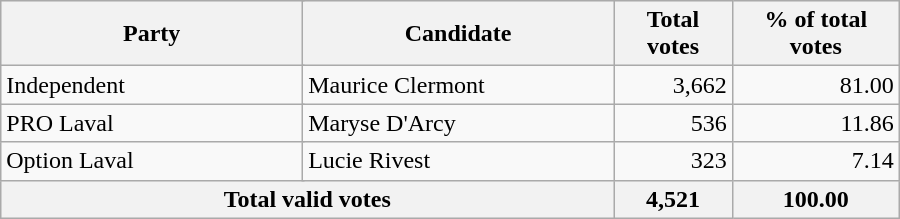<table style="width:600px;" class="wikitable">
<tr style="background-color:#E9E9E9">
<th colspan="2" style="width: 200px">Party</th>
<th colspan="1" style="width: 200px">Candidate</th>
<th align="right">Total votes</th>
<th align="right">% of total votes</th>
</tr>
<tr>
<td colspan="2" align="left">Independent</td>
<td align="left">Maurice Clermont</td>
<td align="right">3,662</td>
<td align="right">81.00</td>
</tr>
<tr>
<td colspan="2" align="left">PRO Laval</td>
<td align="left">Maryse D'Arcy</td>
<td align="right">536</td>
<td align="right">11.86</td>
</tr>
<tr>
<td colspan="2" align="left">Option Laval</td>
<td align="left">Lucie Rivest</td>
<td align="right">323</td>
<td align="right">7.14</td>
</tr>
<tr bgcolor="#EEEEEE">
<th colspan="3"  align="left">Total valid votes</th>
<th align="right">4,521</th>
<th align="right">100.00</th>
</tr>
</table>
